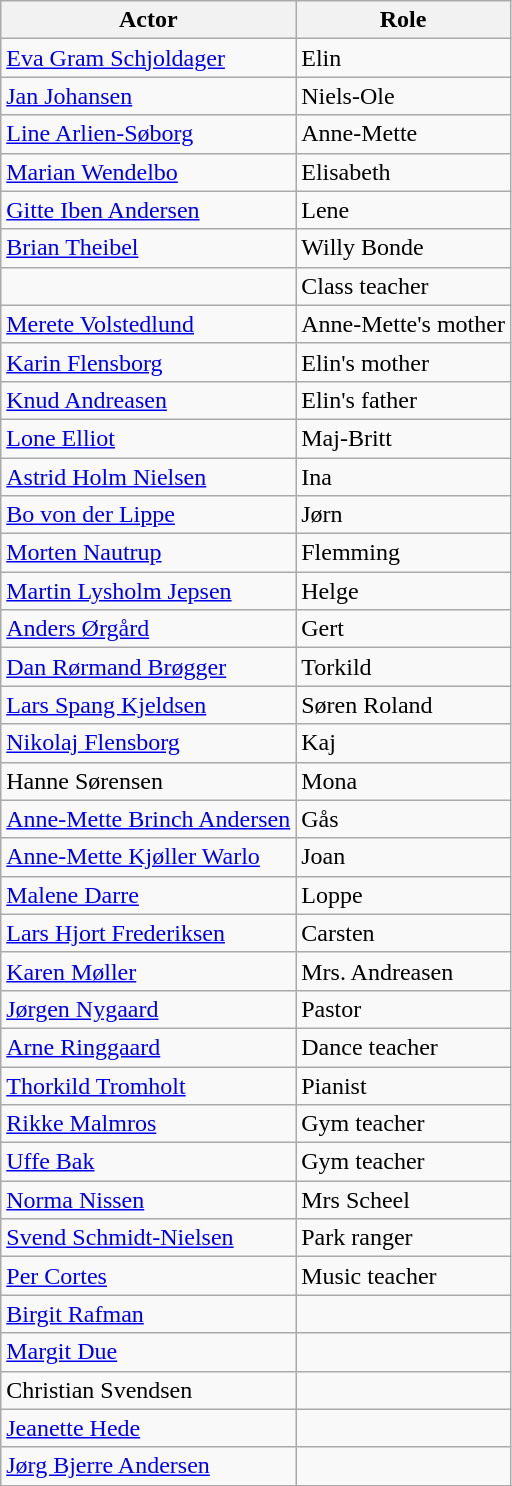<table class="wikitable">
<tr>
<th>Actor</th>
<th>Role</th>
</tr>
<tr>
<td><a href='#'>Eva Gram Schjoldager</a></td>
<td>Elin</td>
</tr>
<tr>
<td><a href='#'>Jan Johansen</a></td>
<td>Niels-Ole</td>
</tr>
<tr>
<td><a href='#'>Line Arlien-Søborg</a></td>
<td>Anne-Mette</td>
</tr>
<tr>
<td><a href='#'>Marian Wendelbo</a></td>
<td>Elisabeth</td>
</tr>
<tr>
<td><a href='#'>Gitte Iben Andersen</a></td>
<td>Lene</td>
</tr>
<tr>
<td><a href='#'>Brian Theibel</a></td>
<td>Willy Bonde</td>
</tr>
<tr>
<td></td>
<td>Class teacher</td>
</tr>
<tr>
<td><a href='#'>Merete Volstedlund</a></td>
<td>Anne-Mette's mother</td>
</tr>
<tr>
<td><a href='#'>Karin Flensborg</a></td>
<td>Elin's mother</td>
</tr>
<tr>
<td><a href='#'>Knud Andreasen</a></td>
<td>Elin's father</td>
</tr>
<tr>
<td><a href='#'>Lone Elliot</a></td>
<td>Maj-Britt</td>
</tr>
<tr>
<td><a href='#'>Astrid Holm Nielsen</a></td>
<td>Ina</td>
</tr>
<tr>
<td><a href='#'>Bo von der Lippe</a></td>
<td>Jørn</td>
</tr>
<tr>
<td><a href='#'>Morten Nautrup</a></td>
<td>Flemming</td>
</tr>
<tr>
<td><a href='#'>Martin Lysholm Jepsen</a></td>
<td>Helge</td>
</tr>
<tr>
<td><a href='#'>Anders Ørgård</a></td>
<td>Gert</td>
</tr>
<tr>
<td><a href='#'>Dan Rørmand Brøgger</a></td>
<td>Torkild</td>
</tr>
<tr>
<td><a href='#'>Lars Spang Kjeldsen</a></td>
<td>Søren Roland</td>
</tr>
<tr>
<td><a href='#'>Nikolaj Flensborg</a></td>
<td>Kaj</td>
</tr>
<tr>
<td>Hanne Sørensen</td>
<td>Mona</td>
</tr>
<tr>
<td><a href='#'>Anne-Mette Brinch Andersen</a></td>
<td>Gås</td>
</tr>
<tr>
<td><a href='#'>Anne-Mette Kjøller Warlo</a></td>
<td>Joan</td>
</tr>
<tr>
<td><a href='#'>Malene Darre</a></td>
<td>Loppe</td>
</tr>
<tr>
<td><a href='#'>Lars Hjort Frederiksen</a></td>
<td>Carsten</td>
</tr>
<tr>
<td><a href='#'>Karen Møller</a></td>
<td>Mrs. Andreasen</td>
</tr>
<tr>
<td><a href='#'>Jørgen Nygaard</a></td>
<td>Pastor</td>
</tr>
<tr>
<td><a href='#'>Arne Ringgaard</a></td>
<td>Dance teacher</td>
</tr>
<tr>
<td><a href='#'>Thorkild Tromholt</a></td>
<td>Pianist</td>
</tr>
<tr>
<td><a href='#'>Rikke Malmros</a></td>
<td>Gym teacher</td>
</tr>
<tr>
<td><a href='#'>Uffe Bak</a></td>
<td>Gym teacher</td>
</tr>
<tr>
<td><a href='#'>Norma Nissen</a></td>
<td>Mrs Scheel</td>
</tr>
<tr>
<td><a href='#'>Svend Schmidt-Nielsen</a></td>
<td>Park ranger</td>
</tr>
<tr>
<td><a href='#'>Per Cortes</a></td>
<td>Music teacher</td>
</tr>
<tr>
<td><a href='#'>Birgit Rafman</a></td>
<td></td>
</tr>
<tr>
<td><a href='#'>Margit Due</a></td>
<td></td>
</tr>
<tr>
<td>Christian Svendsen</td>
<td></td>
</tr>
<tr>
<td><a href='#'>Jeanette Hede</a></td>
<td></td>
</tr>
<tr>
<td><a href='#'>Jørg Bjerre Andersen</a></td>
<td></td>
</tr>
</table>
